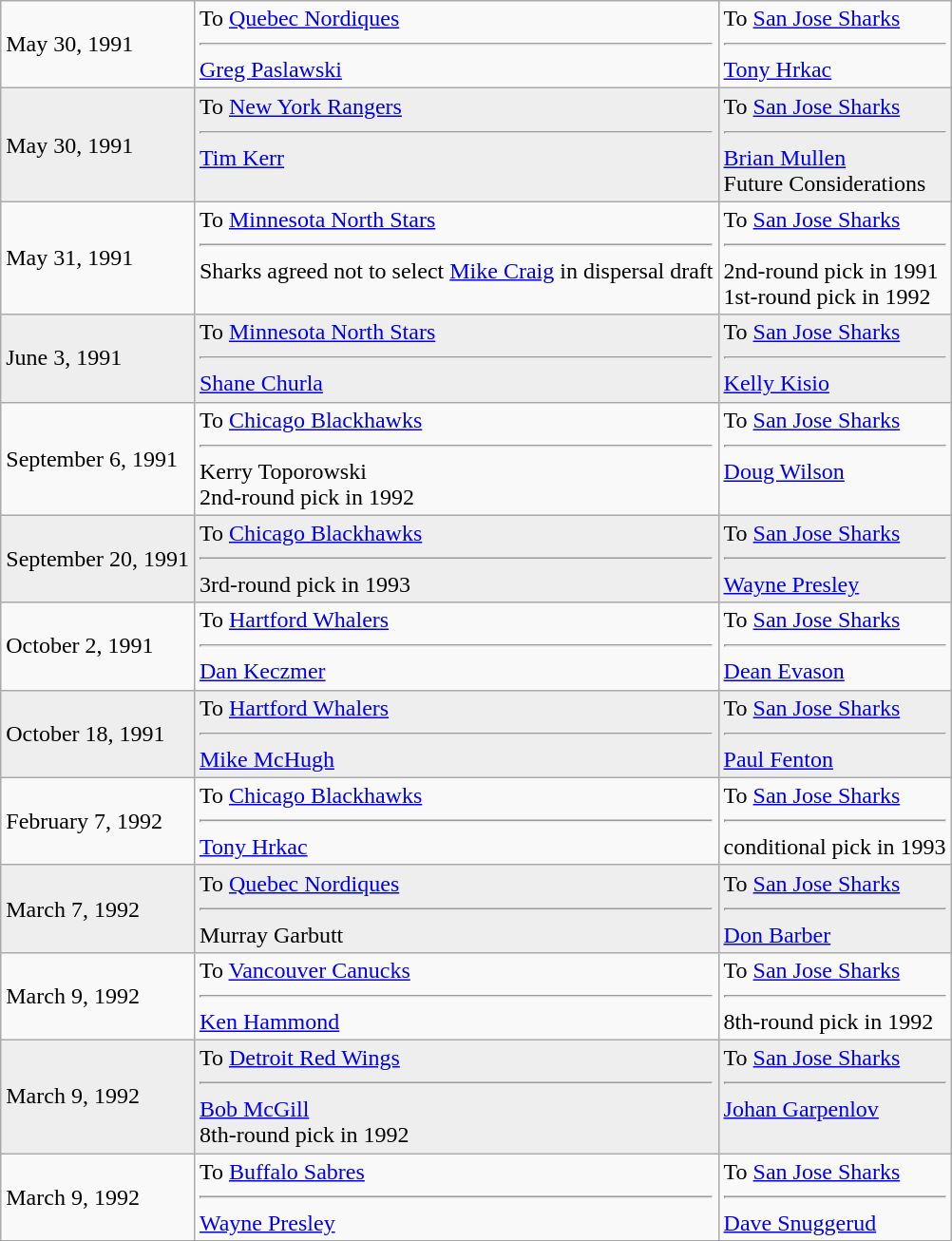<table class="wikitable">
<tr>
<td>May 30, 1991</td>
<td valign="top">To <a href='#'>Quebec Nordiques</a> <hr> <a href='#'>Greg Paslawski</a></td>
<td valign="top">To <a href='#'>San Jose Sharks</a> <hr> <a href='#'>Tony Hrkac</a></td>
</tr>
<tr bgcolor="#eeeeee">
<td>May 30, 1991</td>
<td valign="top">To <a href='#'>New York Rangers</a> <hr> <a href='#'>Tim Kerr</a></td>
<td valign="top">To <a href='#'>San Jose Sharks</a> <hr>	<a href='#'>Brian Mullen</a> <br> Future Considerations</td>
</tr>
<tr>
<td>May 31, 1991</td>
<td valign="top">To <a href='#'>Minnesota North Stars</a> <hr> Sharks agreed not to select <a href='#'>Mike Craig</a> in dispersal draft</td>
<td valign="top">To <a href='#'>San Jose Sharks</a> <hr> 2nd-round pick in 1991<br> 1st-round pick in 1992</td>
</tr>
<tr bgcolor="#eeeeee">
<td>June 3, 1991</td>
<td valign="top">To <a href='#'>Minnesota North Stars</a> <hr> <a href='#'>Shane Churla</a></td>
<td valign="top">To <a href='#'>San Jose Sharks</a> <hr> <a href='#'>Kelly Kisio</a></td>
</tr>
<tr>
<td>September 6, 1991</td>
<td valign="top">To <a href='#'>Chicago Blackhawks</a> <hr> Kerry Toporowski <br> 2nd-round pick in 1992</td>
<td valign="top">To <a href='#'>San Jose Sharks</a> <hr> <a href='#'>Doug Wilson</a></td>
</tr>
<tr bgcolor="#eeeeee">
<td>September 20, 1991</td>
<td valign="top">To <a href='#'>Chicago Blackhawks</a> <hr> 3rd-round pick in 1993</td>
<td valign="top">To <a href='#'>San Jose Sharks</a> <hr> <a href='#'>Wayne Presley</a></td>
</tr>
<tr>
<td>October 2, 1991</td>
<td valign="top">To <a href='#'>Hartford Whalers</a> <hr> <a href='#'>Dan Keczmer</a></td>
<td valign="top">To <a href='#'>San Jose Sharks</a> <hr> <a href='#'>Dean Evason</a></td>
</tr>
<tr bgcolor="#eeeeee">
<td>October 18, 1991</td>
<td valign="top">To <a href='#'>Hartford Whalers</a> <hr> <a href='#'>Mike McHugh</a></td>
<td valign="top">To <a href='#'>San Jose Sharks</a> <hr> <a href='#'>Paul Fenton</a></td>
</tr>
<tr>
<td>February 7, 1992</td>
<td valign="top">To <a href='#'>Chicago Blackhawks</a> <hr> <a href='#'>Tony Hrkac</a></td>
<td valign="top">To <a href='#'>San Jose Sharks</a> <hr> conditional pick in 1993</td>
</tr>
<tr bgcolor="#eeeeee">
<td>March 7, 1992</td>
<td valign="top">To <a href='#'>Quebec Nordiques</a> <hr> Murray Garbutt</td>
<td valign="top">To <a href='#'>San Jose Sharks</a> <hr> <a href='#'>Don Barber</a></td>
</tr>
<tr>
<td>March 9, 1992</td>
<td valign="top">To <a href='#'>Vancouver Canucks</a> <hr> <a href='#'>Ken Hammond</a></td>
<td valign="top">To <a href='#'>San Jose Sharks</a> <hr> 8th-round pick in 1992</td>
</tr>
<tr bgcolor="#eeeeee">
<td>March 9, 1992</td>
<td valign="top">To <a href='#'>Detroit Red Wings</a> <hr> <a href='#'>Bob McGill</a> <br> 8th-round pick in 1992</td>
<td valign="top">To <a href='#'>San Jose Sharks</a> <hr> <a href='#'>Johan Garpenlov</a></td>
</tr>
<tr>
<td>March 9, 1992</td>
<td valign="top">To <a href='#'>Buffalo Sabres</a> <hr> <a href='#'>Wayne Presley</a></td>
<td valign="top">To <a href='#'>San Jose Sharks</a> <hr> <a href='#'>Dave Snuggerud</a></td>
</tr>
</table>
